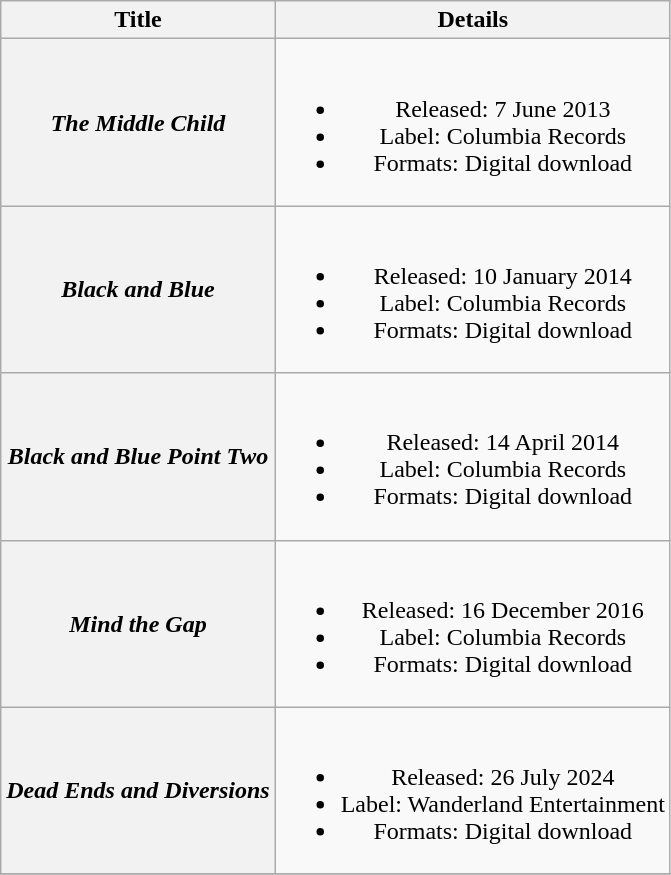<table class="wikitable plainrowheaders" style="text-align: center;">
<tr>
<th scope="col">Title</th>
<th scope="col">Details</th>
</tr>
<tr>
<th scope="row"><em>The Middle Child</em></th>
<td><br><ul><li>Released: 7 June 2013</li><li>Label: Columbia Records</li><li>Formats: Digital download</li></ul></td>
</tr>
<tr>
<th scope="row"><em>Black and Blue</em></th>
<td><br><ul><li>Released: 10 January 2014</li><li>Label: Columbia Records</li><li>Formats: Digital download</li></ul></td>
</tr>
<tr>
<th scope="row"><em>Black and Blue Point Two</em></th>
<td><br><ul><li>Released: 14 April 2014</li><li>Label: Columbia Records</li><li>Formats: Digital download</li></ul></td>
</tr>
<tr>
<th scope="row"><em>Mind the Gap</em></th>
<td><br><ul><li>Released: 16 December 2016</li><li>Label: Columbia Records</li><li>Formats: Digital download</li></ul></td>
</tr>
<tr>
<th scope="row"><em>Dead Ends and Diversions</em></th>
<td><br><ul><li>Released: 26 July 2024</li><li>Label: Wanderland Entertainment</li><li>Formats: Digital download</li></ul></td>
</tr>
<tr>
</tr>
</table>
